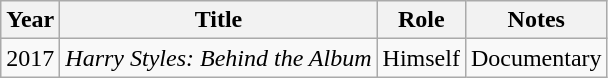<table class="wikitable sortable plainrowheaders">
<tr>
<th scope="col">Year</th>
<th scope="col">Title</th>
<th scope="col">Role</th>
<th scope="col" class="unsortable">Notes</th>
</tr>
<tr>
<td>2017</td>
<td><em>Harry Styles: Behind the Album</em></td>
<td>Himself</td>
<td>Documentary</td>
</tr>
</table>
